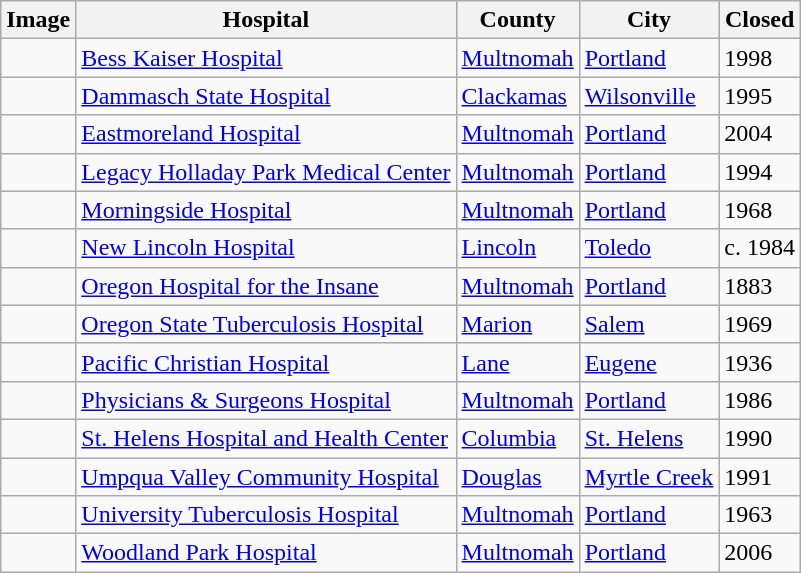<table class="wikitable sortable">
<tr>
<th>Image</th>
<th>Hospital</th>
<th>County</th>
<th>City</th>
<th>Closed</th>
</tr>
<tr>
<td></td>
<td><a href='#'>Bess Kaiser Hospital</a></td>
<td><a href='#'>Multnomah</a></td>
<td><a href='#'>Portland</a></td>
<td>1998</td>
</tr>
<tr>
<td></td>
<td><a href='#'>Dammasch State Hospital</a></td>
<td><a href='#'>Clackamas</a></td>
<td><a href='#'>Wilsonville</a></td>
<td>1995</td>
</tr>
<tr>
<td></td>
<td><a href='#'>Eastmoreland Hospital</a></td>
<td><a href='#'>Multnomah</a></td>
<td><a href='#'>Portland</a></td>
<td>2004</td>
</tr>
<tr>
<td></td>
<td><a href='#'>Legacy Holladay Park Medical Center</a></td>
<td><a href='#'>Multnomah</a></td>
<td><a href='#'>Portland</a></td>
<td>1994</td>
</tr>
<tr>
<td></td>
<td><a href='#'>Morningside Hospital</a></td>
<td><a href='#'>Multnomah</a></td>
<td><a href='#'>Portland</a></td>
<td>1968</td>
</tr>
<tr>
<td></td>
<td><a href='#'>New Lincoln Hospital</a></td>
<td><a href='#'>Lincoln</a></td>
<td><a href='#'>Toledo</a></td>
<td>c. 1984</td>
</tr>
<tr>
<td></td>
<td><a href='#'>Oregon Hospital for the Insane</a></td>
<td><a href='#'>Multnomah</a></td>
<td><a href='#'>Portland</a></td>
<td>1883</td>
</tr>
<tr>
<td></td>
<td><a href='#'>Oregon State Tuberculosis Hospital</a></td>
<td><a href='#'>Marion</a></td>
<td><a href='#'>Salem</a></td>
<td>1969</td>
</tr>
<tr>
<td></td>
<td><a href='#'>Pacific Christian Hospital</a></td>
<td><a href='#'>Lane</a></td>
<td><a href='#'>Eugene</a></td>
<td>1936</td>
</tr>
<tr>
<td></td>
<td><a href='#'>Physicians & Surgeons Hospital</a></td>
<td><a href='#'>Multnomah</a></td>
<td><a href='#'>Portland</a></td>
<td>1986</td>
</tr>
<tr>
<td></td>
<td><a href='#'>St. Helens Hospital and Health Center</a></td>
<td><a href='#'>Columbia</a></td>
<td><a href='#'>St. Helens</a></td>
<td>1990</td>
</tr>
<tr>
<td></td>
<td><a href='#'>Umpqua Valley Community Hospital</a></td>
<td><a href='#'>Douglas</a></td>
<td><a href='#'>Myrtle Creek</a></td>
<td>1991</td>
</tr>
<tr>
<td></td>
<td><a href='#'>University Tuberculosis Hospital</a></td>
<td><a href='#'>Multnomah</a></td>
<td><a href='#'>Portland</a></td>
<td>1963</td>
</tr>
<tr>
<td></td>
<td><a href='#'>Woodland Park Hospital</a></td>
<td><a href='#'>Multnomah</a></td>
<td><a href='#'>Portland</a></td>
<td>2006</td>
</tr>
</table>
